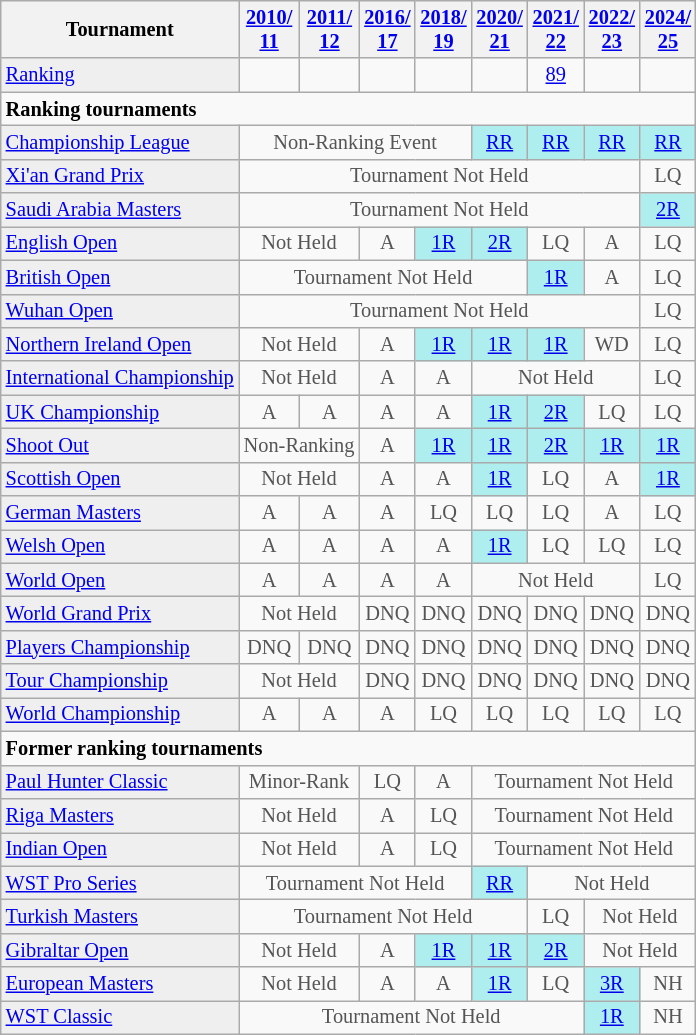<table class="wikitable" style="font-size:85%;">
<tr>
<th>Tournament</th>
<th><a href='#'>2010/<br>11</a></th>
<th><a href='#'>2011/<br>12</a></th>
<th><a href='#'>2016/<br>17</a></th>
<th><a href='#'>2018/<br>19</a></th>
<th><a href='#'>2020/<br>21</a></th>
<th><a href='#'>2021/<br>22</a></th>
<th><a href='#'>2022/<br>23</a></th>
<th><a href='#'>2024/<br>25</a></th>
</tr>
<tr>
<td style="background:#EFEFEF;"><a href='#'>Ranking</a></td>
<td align="center"></td>
<td align="center"></td>
<td align="center"></td>
<td align="center"></td>
<td align="center"></td>
<td align="center"><a href='#'>89</a></td>
<td align="center"></td>
<td align="center"></td>
</tr>
<tr>
<td colspan="10"><strong>Ranking tournaments</strong></td>
</tr>
<tr>
<td style="background:#EFEFEF;"><a href='#'>Championship League</a></td>
<td align="center" colspan="4" style="color:#555555;">Non-Ranking Event</td>
<td align="center" style="background:#afeeee;"><a href='#'>RR</a></td>
<td align="center" style="background:#afeeee;"><a href='#'>RR</a></td>
<td align="center" style="background:#afeeee;"><a href='#'>RR</a></td>
<td align="center" style="background:#afeeee;"><a href='#'>RR</a></td>
</tr>
<tr>
<td style="background:#EFEFEF;"><a href='#'>Xi'an Grand Prix</a></td>
<td align="center" colspan="7" style="color:#555555;">Tournament Not Held</td>
<td align="center" style="color:#555555;">LQ</td>
</tr>
<tr>
<td style="background:#EFEFEF;"><a href='#'>Saudi Arabia Masters</a></td>
<td align="center" colspan="7" style="color:#555555;">Tournament Not Held</td>
<td align="center" style="background:#afeeee;"><a href='#'>2R</a></td>
</tr>
<tr>
<td style="background:#EFEFEF;"><a href='#'>English Open</a></td>
<td align="center" colspan="2" style="color:#555555;">Not Held</td>
<td align="center" style="color:#555555;">A</td>
<td align="center" style="background:#afeeee;"><a href='#'>1R</a></td>
<td align="center" style="background:#afeeee;"><a href='#'>2R</a></td>
<td align="center" style="color:#555555;">LQ</td>
<td align="center" style="color:#555555;">A</td>
<td align="center" style="color:#555555;">LQ</td>
</tr>
<tr>
<td style="background:#EFEFEF;"><a href='#'>British Open</a></td>
<td align="center" colspan="5" style="color:#555555;">Tournament Not Held</td>
<td align="center" style="background:#afeeee;"><a href='#'>1R</a></td>
<td align="center" style="color:#555555;">A</td>
<td align="center" style="color:#555555;">LQ</td>
</tr>
<tr>
<td style="background:#EFEFEF;"><a href='#'>Wuhan Open</a></td>
<td align="center" colspan="7" style="color:#555555;">Tournament Not Held</td>
<td align="center" style="color:#555555;">LQ</td>
</tr>
<tr>
<td style="background:#EFEFEF;"><a href='#'>Northern Ireland Open</a></td>
<td align="center" colspan="2" style="color:#555555;">Not Held</td>
<td align="center" style="color:#555555;">A</td>
<td align="center" style="background:#afeeee;"><a href='#'>1R</a></td>
<td align="center" style="background:#afeeee;"><a href='#'>1R</a></td>
<td align="center" style="background:#afeeee;"><a href='#'>1R</a></td>
<td align="center" style="color:#555555;">WD</td>
<td align="center" style="color:#555555;">LQ</td>
</tr>
<tr>
<td style="background:#EFEFEF;"><a href='#'>International Championship</a></td>
<td align="center" colspan="2" style="color:#555555;">Not Held</td>
<td align="center" style="color:#555555;">A</td>
<td align="center" style="color:#555555;">A</td>
<td align="center" colspan="3" style="color:#555555;">Not Held</td>
<td align="center" style="color:#555555;">LQ</td>
</tr>
<tr>
<td style="background:#EFEFEF;"><a href='#'>UK Championship</a></td>
<td align="center" style="color:#555555;">A</td>
<td align="center" style="color:#555555;">A</td>
<td align="center" style="color:#555555;">A</td>
<td align="center" style="color:#555555;">A</td>
<td align="center" style="background:#afeeee;"><a href='#'>1R</a></td>
<td align="center" style="background:#afeeee;"><a href='#'>2R</a></td>
<td align="center" style="color:#555555;">LQ</td>
<td align="center" style="color:#555555;">LQ</td>
</tr>
<tr>
<td style="background:#EFEFEF;"><a href='#'>Shoot Out</a></td>
<td align="center" colspan="2" style="color:#555555;">Non-Ranking</td>
<td align="center" style="color:#555555;">A</td>
<td align="center" style="background:#afeeee;"><a href='#'>1R</a></td>
<td align="center" style="background:#afeeee;"><a href='#'>1R</a></td>
<td align="center" style="background:#afeeee;"><a href='#'>2R</a></td>
<td align="center" style="background:#afeeee;"><a href='#'>1R</a></td>
<td align="center" style="background:#afeeee;"><a href='#'>1R</a></td>
</tr>
<tr>
<td style="background:#EFEFEF;"><a href='#'>Scottish Open</a></td>
<td align="center" colspan="2" style="color:#555555;">Not Held</td>
<td align="center" style="color:#555555;">A</td>
<td align="center" style="color:#555555;">A</td>
<td align="center" style="background:#afeeee;"><a href='#'>1R</a></td>
<td align="center" style="color:#555555;">LQ</td>
<td align="center" style="color:#555555;">A</td>
<td align="center" style="background:#afeeee;"><a href='#'>1R</a></td>
</tr>
<tr>
<td style="background:#EFEFEF;"><a href='#'>German Masters</a></td>
<td align="center" style="color:#555555;">A</td>
<td align="center" style="color:#555555;">A</td>
<td align="center" style="color:#555555;">A</td>
<td align="center" style="color:#555555;">LQ</td>
<td align="center" style="color:#555555;">LQ</td>
<td align="center" style="color:#555555;">LQ</td>
<td align="center" style="color:#555555;">A</td>
<td align="center" style="color:#555555;">LQ</td>
</tr>
<tr>
<td style="background:#EFEFEF;"><a href='#'>Welsh Open</a></td>
<td align="center" style="color:#555555;">A</td>
<td align="center" style="color:#555555;">A</td>
<td align="center" style="color:#555555;">A</td>
<td align="center" style="color:#555555;">A</td>
<td align="center" style="background:#afeeee;"><a href='#'>1R</a></td>
<td align="center" style="color:#555555;">LQ</td>
<td align="center" style="color:#555555;">LQ</td>
<td align="center" style="color:#555555;">LQ</td>
</tr>
<tr>
<td style="background:#EFEFEF;"><a href='#'>World Open</a></td>
<td align="center" style="color:#555555;">A</td>
<td align="center" style="color:#555555;">A</td>
<td align="center" style="color:#555555;">A</td>
<td align="center" style="color:#555555;">A</td>
<td align="center" colspan="3" style="color:#555555;">Not Held</td>
<td align="center" style="color:#555555;">LQ</td>
</tr>
<tr>
<td style="background:#EFEFEF;"><a href='#'>World Grand Prix</a></td>
<td align="center" colspan="2" style="color:#555555;">Not Held</td>
<td align="center" style="color:#555555;">DNQ</td>
<td align="center" style="color:#555555;">DNQ</td>
<td align="center" style="color:#555555;">DNQ</td>
<td align="center" style="color:#555555;">DNQ</td>
<td align="center" style="color:#555555;">DNQ</td>
<td align="center" style="color:#555555;">DNQ</td>
</tr>
<tr>
<td style="background:#EFEFEF;"><a href='#'>Players Championship</a></td>
<td align="center" style="color:#555555;">DNQ</td>
<td align="center" style="color:#555555;">DNQ</td>
<td align="center" style="color:#555555;">DNQ</td>
<td align="center" style="color:#555555;">DNQ</td>
<td align="center" style="color:#555555;">DNQ</td>
<td align="center" style="color:#555555;">DNQ</td>
<td align="center" style="color:#555555;">DNQ</td>
<td align="center" style="color:#555555;">DNQ</td>
</tr>
<tr>
<td style="background:#EFEFEF;"><a href='#'>Tour Championship</a></td>
<td align="center" colspan="2" style="color:#555555;">Not Held</td>
<td align="center" style="color:#555555;">DNQ</td>
<td align="center" style="color:#555555;">DNQ</td>
<td align="center" style="color:#555555;">DNQ</td>
<td align="center" style="color:#555555;">DNQ</td>
<td align="center" style="color:#555555;">DNQ</td>
<td align="center" style="color:#555555;">DNQ</td>
</tr>
<tr>
<td style="background:#EFEFEF;"><a href='#'>World Championship</a></td>
<td align="center" style="color:#555555;">A</td>
<td align="center" style="color:#555555;">A</td>
<td align="center" style="color:#555555;">A</td>
<td align="center" style="color:#555555;">LQ</td>
<td align="center" style="color:#555555;">LQ</td>
<td align="center" style="color:#555555;">LQ</td>
<td align="center" style="color:#555555;">LQ</td>
<td align="center" style="color:#555555;">LQ</td>
</tr>
<tr>
<td colspan="10"><strong>Former ranking tournaments</strong></td>
</tr>
<tr>
<td style="background:#EFEFEF;"><a href='#'>Paul Hunter Classic</a></td>
<td align="center" colspan="2" style="color:#555555;">Minor-Rank</td>
<td align="center" style="color:#555555;">LQ</td>
<td align="center" style="color:#555555;">A</td>
<td align="center" colspan="20" style="color:#555555;">Tournament Not Held</td>
</tr>
<tr>
<td style="background:#EFEFEF;"><a href='#'>Riga Masters</a></td>
<td align="center" colspan="2" style="color:#555555;">Not Held</td>
<td align="center" style="color:#555555;">A</td>
<td align="center" style="color:#555555;">LQ</td>
<td align="center" colspan="20" style="color:#555555;">Tournament Not Held</td>
</tr>
<tr>
<td style="background:#EFEFEF;"><a href='#'>Indian Open</a></td>
<td align="center" colspan="2" style="color:#555555;">Not Held</td>
<td align="center" style="color:#555555;">A</td>
<td align="center" style="color:#555555;">LQ</td>
<td align="center" colspan="20" style="color:#555555;">Tournament Not Held</td>
</tr>
<tr>
<td style="background:#EFEFEF;"><a href='#'>WST Pro Series</a></td>
<td align="center" colspan="4" style="color:#555555;">Tournament Not Held</td>
<td align="center" style="background:#afeeee;"><a href='#'>RR</a></td>
<td align="center" colspan="20" style="color:#555555;">Not Held</td>
</tr>
<tr>
<td style="background:#EFEFEF;"><a href='#'>Turkish Masters</a></td>
<td align="center" colspan="5" style="color:#555555;">Tournament Not Held</td>
<td align="center" style="color:#555555;">LQ</td>
<td align="center" colspan="2" style="color:#555555;">Not Held</td>
</tr>
<tr>
<td style="background:#EFEFEF;"><a href='#'>Gibraltar Open</a></td>
<td align="center" colspan="2" style="color:#555555;">Not Held</td>
<td align="center" style="color:#555555;">A</td>
<td align="center" style="background:#afeeee;"><a href='#'>1R</a></td>
<td align="center" style="background:#afeeee;"><a href='#'>1R</a></td>
<td align="center" style="background:#afeeee;"><a href='#'>2R</a></td>
<td align="center" colspan="2" style="color:#555555;">Not Held</td>
</tr>
<tr>
<td style="background:#EFEFEF;"><a href='#'>European Masters</a></td>
<td align="center" colspan="2" style="color:#555555;">Not Held</td>
<td align="center" style="color:#555555;">A</td>
<td align="center" style="color:#555555;">A</td>
<td align="center" style="background:#afeeee;"><a href='#'>1R</a></td>
<td align="center" style="color:#555555;">LQ</td>
<td align="center" style="background:#afeeee;"><a href='#'>3R</a></td>
<td align="center" style="color:#555555;">NH</td>
</tr>
<tr>
<td style="background:#EFEFEF;"><a href='#'>WST Classic</a></td>
<td align="center" colspan="6" style="color:#555555;">Tournament Not Held</td>
<td align="center" style="background:#afeeee;"><a href='#'>1R</a></td>
<td align="center" style="color:#555555;">NH</td>
</tr>
</table>
